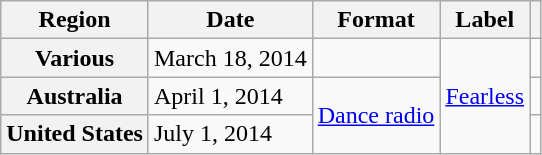<table class="wikitable plainrowheaders">
<tr>
<th scope="col">Region</th>
<th scope="col">Date</th>
<th scope="col">Format</th>
<th scope="col">Label</th>
<th scope="col"></th>
</tr>
<tr>
<th scope="row">Various</th>
<td>March 18, 2014</td>
<td></td>
<td rowspan="3"><a href='#'>Fearless</a></td>
<td></td>
</tr>
<tr>
<th scope="row">Australia</th>
<td>April 1, 2014</td>
<td rowspan="2"><a href='#'>Dance radio</a></td>
<td></td>
</tr>
<tr>
<th scope="row">United States</th>
<td>July 1, 2014</td>
<td></td>
</tr>
</table>
